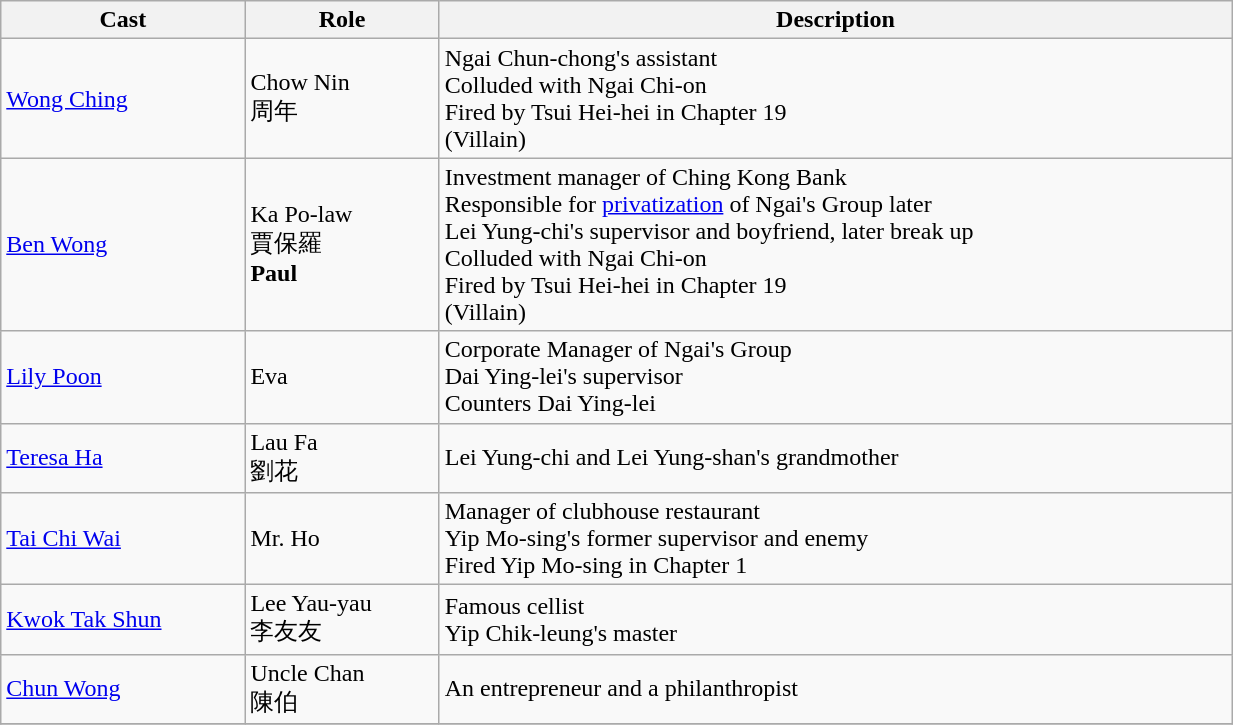<table class="wikitable" width="65%">
<tr>
<th>Cast</th>
<th>Role</th>
<th>Description</th>
</tr>
<tr>
<td><a href='#'>Wong Ching</a></td>
<td>Chow Nin<br>周年</td>
<td>Ngai Chun-chong's assistant<br>Colluded with Ngai Chi-on<br>Fired by Tsui Hei-hei in Chapter 19<br>(Villain)</td>
</tr>
<tr>
<td><a href='#'>Ben Wong</a></td>
<td>Ka Po-law <br> 賈保羅 <br> <strong>Paul</strong></td>
<td>Investment manager of Ching Kong Bank<br>Responsible for <a href='#'>privatization</a> of Ngai's Group later<br>Lei Yung-chi's supervisor and boyfriend, later break up<br>Colluded with Ngai Chi-on<br>Fired by Tsui Hei-hei in Chapter 19<br>(Villain)</td>
</tr>
<tr>
<td><a href='#'>Lily Poon</a></td>
<td>Eva</td>
<td>Corporate Manager of Ngai's Group<br>Dai Ying-lei's supervisor<br>Counters Dai Ying-lei</td>
</tr>
<tr>
<td><a href='#'>Teresa Ha</a></td>
<td>Lau Fa <br> 劉花</td>
<td>Lei Yung-chi and Lei Yung-shan's grandmother</td>
</tr>
<tr>
<td><a href='#'>Tai Chi Wai</a></td>
<td>Mr. Ho</td>
<td>Manager of clubhouse restaurant<br>Yip Mo-sing's former supervisor and enemy<br>Fired Yip Mo-sing in Chapter 1</td>
</tr>
<tr>
<td><a href='#'>Kwok Tak Shun</a></td>
<td>Lee Yau-yau<br>李友友</td>
<td>Famous cellist<br>Yip Chik-leung's master</td>
</tr>
<tr>
<td><a href='#'>Chun Wong</a></td>
<td>Uncle Chan<br>陳伯</td>
<td>An entrepreneur and a philanthropist</td>
</tr>
<tr>
</tr>
</table>
